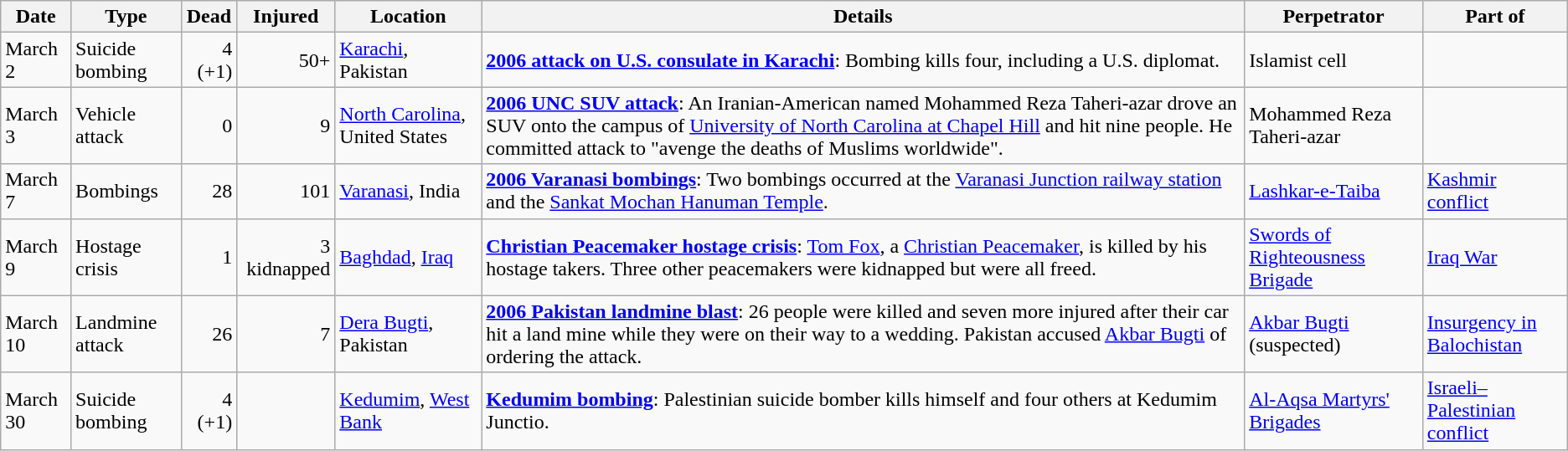<table class="wikitable" id="terrorIncidents2006Mar">
<tr>
<th>Date</th>
<th>Type</th>
<th data-sort-type="number">Dead</th>
<th data-sort-type="number">Injured</th>
<th>Location</th>
<th class="unsortable">Details</th>
<th>Perpetrator</th>
<th>Part of<br></th>
</tr>
<tr>
<td>March 2</td>
<td>Suicide bombing</td>
<td align="right">4 (+1)</td>
<td align="right">50+</td>
<td><a href='#'>Karachi</a>, Pakistan</td>
<td><strong><a href='#'>2006 attack on U.S. consulate in Karachi</a></strong>: Bombing kills four, including a U.S. diplomat.</td>
<td>Islamist cell</td>
<td></td>
</tr>
<tr>
<td>March 3</td>
<td>Vehicle attack</td>
<td align="right">0</td>
<td align="right">9</td>
<td><a href='#'>North Carolina</a>, United States</td>
<td><strong><a href='#'>2006 UNC SUV attack</a></strong>: An Iranian-American named Mohammed Reza Taheri-azar drove an SUV onto the campus of <a href='#'>University of North Carolina at Chapel Hill</a> and hit nine people. He committed attack to "avenge the deaths of Muslims worldwide".</td>
<td>Mohammed Reza Taheri-azar</td>
<td></td>
</tr>
<tr>
<td>March 7</td>
<td>Bombings</td>
<td align="right">28</td>
<td align="right">101</td>
<td><a href='#'>Varanasi</a>, India</td>
<td><strong><a href='#'>2006 Varanasi bombings</a></strong>: Two bombings occurred at the <a href='#'>Varanasi Junction railway station</a> and the <a href='#'>Sankat Mochan Hanuman Temple</a>.</td>
<td><a href='#'>Lashkar-e-Taiba</a></td>
<td><a href='#'>Kashmir conflict</a></td>
</tr>
<tr>
<td>March 9</td>
<td>Hostage crisis</td>
<td align="right">1</td>
<td align="right">3 kidnapped</td>
<td><a href='#'>Baghdad</a>, <a href='#'>Iraq</a></td>
<td><strong><a href='#'>Christian Peacemaker hostage crisis</a></strong>: <a href='#'>Tom Fox</a>, a <a href='#'>Christian Peacemaker</a>, is killed by his hostage takers. Three other peacemakers were kidnapped but were all freed.</td>
<td><a href='#'>Swords of Righteousness Brigade</a></td>
<td><a href='#'>Iraq War</a></td>
</tr>
<tr>
<td>March 10</td>
<td>Landmine attack</td>
<td align="right">26</td>
<td align="right">7</td>
<td><a href='#'>Dera Bugti</a>, Pakistan</td>
<td><strong><a href='#'>2006 Pakistan landmine blast</a></strong>: 26 people were killed and seven more injured after their car hit a land mine while they were on their way to a wedding. Pakistan accused <a href='#'>Akbar Bugti</a> of ordering the attack.</td>
<td><a href='#'>Akbar Bugti</a> (suspected)</td>
<td><a href='#'>Insurgency in Balochistan</a></td>
</tr>
<tr>
<td>March 30</td>
<td>Suicide bombing</td>
<td align="right">4 (+1)</td>
<td align="right"></td>
<td><a href='#'>Kedumim</a>, <a href='#'>West Bank</a></td>
<td><strong><a href='#'>Kedumim bombing</a></strong>: Palestinian suicide bomber kills himself and four others at Kedumim Junctio.</td>
<td><a href='#'>Al-Aqsa Martyrs' Brigades</a></td>
<td><a href='#'>Israeli–Palestinian conflict</a></td>
</tr>
</table>
